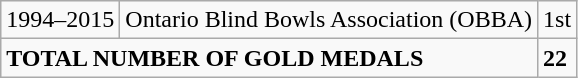<table class="wikitable">
<tr>
<td>1994–2015</td>
<td>Ontario Blind Bowls Association (OBBA)</td>
<td>1st</td>
</tr>
<tr>
<td colspan="2"><strong>TOTAL NUMBER OF GOLD MEDALS</strong></td>
<td><strong>22</strong></td>
</tr>
</table>
